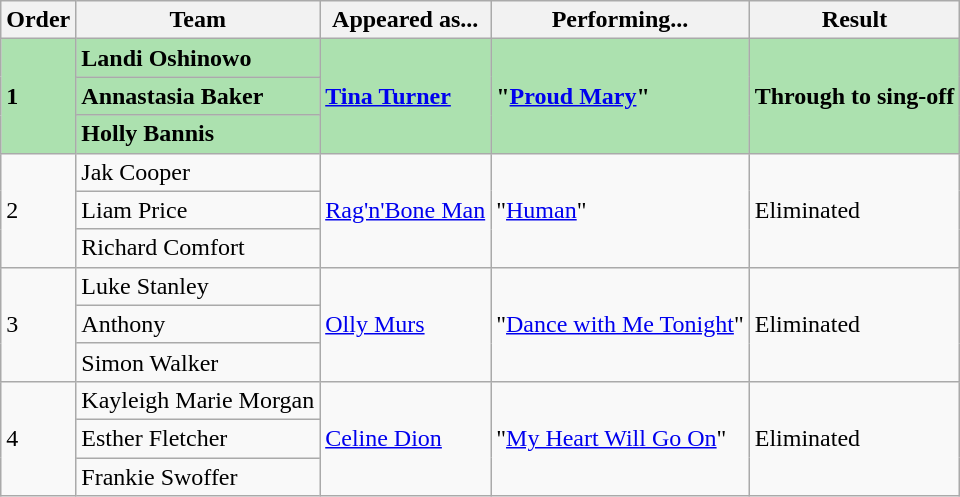<table class="wikitable">
<tr>
<th>Order</th>
<th>Team</th>
<th>Appeared as...</th>
<th>Performing...</th>
<th>Result</th>
</tr>
<tr style="background:#ACE1AF;">
<td rowspan="3"><strong>1</strong></td>
<td><strong>Landi Oshinowo</strong></td>
<td rowspan="3"><strong><a href='#'>Tina Turner</a></strong></td>
<td rowspan="3"><strong>"<a href='#'>Proud Mary</a>"</strong></td>
<td rowspan="3"><strong>Through to sing-off</strong></td>
</tr>
<tr>
<td style="background:#ACE1AF;"><strong>Annastasia Baker</strong></td>
</tr>
<tr>
<td style="background:#ACE1AF;"><strong>Holly Bannis</strong></td>
</tr>
<tr>
<td rowspan="3">2</td>
<td>Jak Cooper</td>
<td rowspan="3"><a href='#'>Rag'n'Bone Man</a></td>
<td rowspan="3">"<a href='#'>Human</a>"</td>
<td rowspan="3">Eliminated</td>
</tr>
<tr>
<td>Liam Price</td>
</tr>
<tr>
<td>Richard Comfort</td>
</tr>
<tr>
<td rowspan="3">3</td>
<td>Luke Stanley</td>
<td rowspan="3"><a href='#'>Olly Murs</a></td>
<td rowspan="3">"<a href='#'>Dance with Me Tonight</a>"</td>
<td rowspan="3">Eliminated</td>
</tr>
<tr>
<td>Anthony</td>
</tr>
<tr>
<td>Simon Walker</td>
</tr>
<tr>
<td rowspan="3">4</td>
<td>Kayleigh Marie Morgan</td>
<td rowspan="3"><a href='#'>Celine Dion</a></td>
<td rowspan="3">"<a href='#'>My Heart Will Go On</a>"</td>
<td rowspan="3">Eliminated</td>
</tr>
<tr>
<td>Esther Fletcher</td>
</tr>
<tr>
<td>Frankie Swoffer</td>
</tr>
</table>
